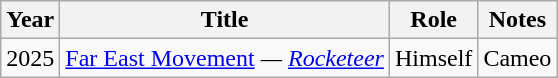<table class="wikitable">
<tr>
<th>Year</th>
<th>Title</th>
<th>Role</th>
<th>Notes</th>
</tr>
<tr>
<td>2025</td>
<td><a href='#'>Far East Movement</a> <em>— <a href='#'>Rocketeer</a></em></td>
<td>Himself</td>
<td>Cameo</td>
</tr>
</table>
